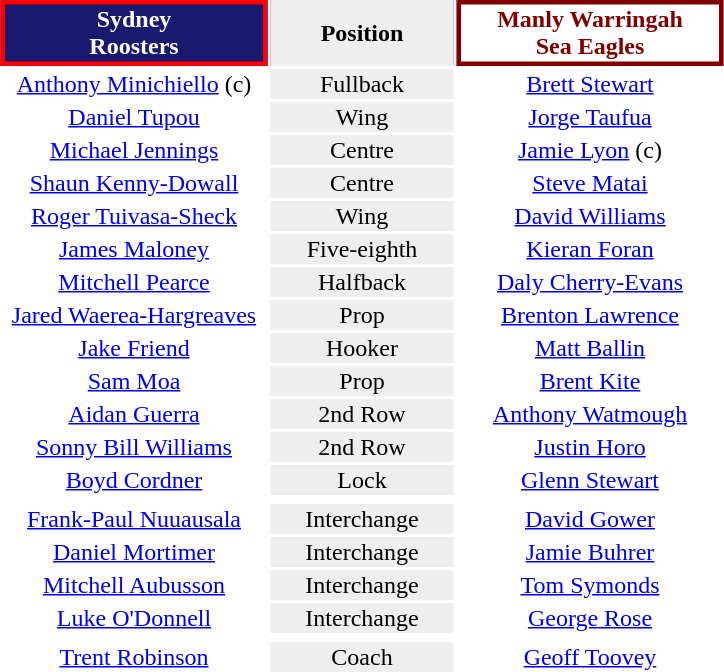<table style="margin: 1em auto 1em auto">
<tr style="background:#f03;">
<th align="centre"  style="width:170px; border:3px solid red; background:MidnightBlue; color:white;">Sydney <br>Roosters</th>
<th style="width:120px; text-align:center; background:#eee; color:black;">Position</th>
<th style="width:170px; text-align:center; border:3px solid maroon; background:white; color:maroon;">Manly Warringah<br>Sea Eagles</th>
</tr>
<tr>
<td style="text-align:center;"><a href='#'>Anthony Minichiello</a> (c)</td>
<td style="text-align:center; background:#eee;">Fullback</td>
<td style="text-align:center;"><a href='#'>Brett Stewart</a></td>
</tr>
<tr style="text-align:center;">
<td><a href='#'>Daniel Tupou</a></td>
<td style="background:#eee;">Wing</td>
<td><a href='#'>Jorge Taufua</a></td>
</tr>
<tr>
<td style="text-align:center;"><a href='#'>Michael Jennings</a></td>
<td style="text-align:center; background:#eee;">Centre</td>
<td style="text-align:center;"><a href='#'>Jamie Lyon</a> (c)</td>
</tr>
<tr style="text-align:center;">
<td><a href='#'>Shaun Kenny-Dowall</a></td>
<td style="background:#eee;">Centre</td>
<td><a href='#'>Steve Matai</a></td>
</tr>
<tr>
<td style="text-align:center;"><a href='#'>Roger Tuivasa-Sheck</a></td>
<td style="text-align:center; background:#eee;">Wing</td>
<td style="text-align:center;"><a href='#'>David Williams</a></td>
</tr>
<tr style="text-align:center;">
<td><a href='#'>James Maloney</a></td>
<td style="background:#eee;">Five-eighth</td>
<td><a href='#'>Kieran Foran</a></td>
</tr>
<tr style="text-align:center;">
<td><a href='#'>Mitchell Pearce</a></td>
<td style="background:#eee;">Halfback</td>
<td><a href='#'>Daly Cherry-Evans</a></td>
</tr>
<tr style="text-align:center;">
<td><a href='#'>Jared Waerea-Hargreaves</a></td>
<td style="background:#eee;">Prop</td>
<td><a href='#'>Brenton Lawrence</a></td>
</tr>
<tr style="text-align:center;">
<td><a href='#'>Jake Friend</a></td>
<td style="background:#eee;">Hooker</td>
<td><a href='#'>Matt Ballin</a></td>
</tr>
<tr style="text-align:center;">
<td><a href='#'>Sam Moa</a></td>
<td style="background:#eee;">Prop</td>
<td><a href='#'>Brent Kite</a></td>
</tr>
<tr style="text-align:center;">
<td><a href='#'>Aidan Guerra</a></td>
<td style="background:#eee;">2nd Row</td>
<td><a href='#'>Anthony Watmough</a></td>
</tr>
<tr style="text-align:center;">
<td><a href='#'>Sonny Bill Williams</a></td>
<td style="background:#eee;">2nd Row</td>
<td><a href='#'>Justin Horo</a></td>
</tr>
<tr style="text-align:center;">
<td><a href='#'>Boyd Cordner</a></td>
<td style="background:#eee;">Lock</td>
<td><a href='#'>Glenn Stewart</a></td>
</tr>
<tr>
<td></td>
</tr>
<tr style="text-align:center;">
<td><a href='#'>Frank-Paul Nuuausala</a></td>
<td style="background:#eee;">Interchange</td>
<td><a href='#'>David Gower</a></td>
</tr>
<tr style="text-align:center;">
<td><a href='#'>Daniel Mortimer</a></td>
<td style="background:#eee;">Interchange</td>
<td><a href='#'>Jamie Buhrer</a></td>
</tr>
<tr style="text-align:center;">
<td><a href='#'>Mitchell Aubusson</a></td>
<td style="background:#eee;">Interchange</td>
<td><a href='#'>Tom Symonds</a></td>
</tr>
<tr>
<td style="text-align:center;"><a href='#'>Luke O'Donnell</a></td>
<td style="text-align:center; background:#eee;">Interchange</td>
<td style="text-align:center;"><a href='#'>George Rose</a></td>
</tr>
<tr>
<td></td>
</tr>
<tr style="text-align:center;">
<td><a href='#'>Trent Robinson</a></td>
<td style="background:#eee;">Coach</td>
<td><a href='#'>Geoff Toovey</a></td>
</tr>
</table>
